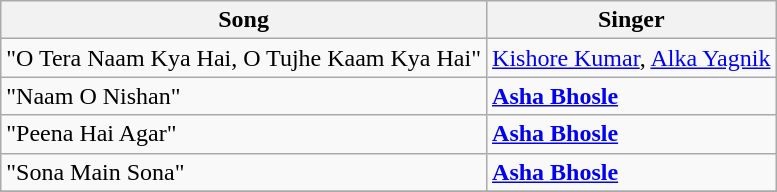<table class="wikitable">
<tr>
<th>Song</th>
<th>Singer</th>
</tr>
<tr>
<td>"O Tera Naam Kya Hai, O Tujhe Kaam Kya Hai"</td>
<td><a href='#'>Kishore Kumar</a>, <a href='#'>Alka Yagnik</a></td>
</tr>
<tr>
<td>"Naam O Nishan"</td>
<td><strong><a href='#'>Asha Bhosle</a></strong></td>
</tr>
<tr>
<td>"Peena Hai Agar"</td>
<td><strong><a href='#'>Asha Bhosle</a></strong></td>
</tr>
<tr>
<td>"Sona Main Sona"</td>
<td><strong><a href='#'>Asha Bhosle</a></strong></td>
</tr>
<tr>
</tr>
</table>
